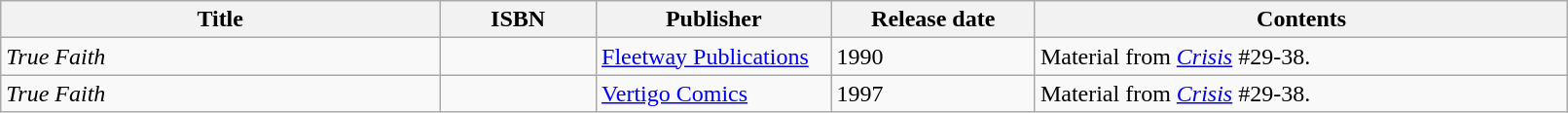<table class="wikitable" width="85%">
<tr>
<th width=28%>Title</th>
<th width=10%>ISBN</th>
<th width=15%>Publisher</th>
<th width=13%>Release date</th>
<th width=34%>Contents</th>
</tr>
<tr>
<td><em>True Faith</em></td>
<td></td>
<td><a href='#'>Fleetway Publications</a></td>
<td>1990</td>
<td>Material from <em><a href='#'>Crisis</a></em> #29-38.</td>
</tr>
<tr>
<td><em>True Faith</em></td>
<td></td>
<td><a href='#'>Vertigo Comics</a></td>
<td>1997</td>
<td>Material from <em><a href='#'>Crisis</a></em> #29-38.</td>
</tr>
</table>
